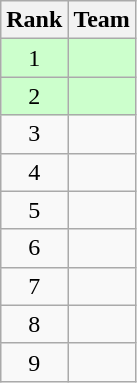<table class=wikitable style="text-align: center;">
<tr>
<th>Rank</th>
<th>Team</th>
</tr>
<tr style="background: #CCFFCC;">
<td>1</td>
<td style="text-align: left;"><strong></strong></td>
</tr>
<tr style="background: #CCFFCC;">
<td>2</td>
<td style="text-align: left;"><strong></strong></td>
</tr>
<tr>
<td>3</td>
<td style="text-align: left;"></td>
</tr>
<tr>
<td>4</td>
<td style="text-align: left;"></td>
</tr>
<tr>
<td>5</td>
<td style="text-align: left;"></td>
</tr>
<tr>
<td>6</td>
<td style="text-align: left;"></td>
</tr>
<tr>
<td>7</td>
<td style="text-align: left;"></td>
</tr>
<tr>
<td>8</td>
<td style="text-align: left;"></td>
</tr>
<tr>
<td>9</td>
<td style="text-align: left;"></td>
</tr>
</table>
